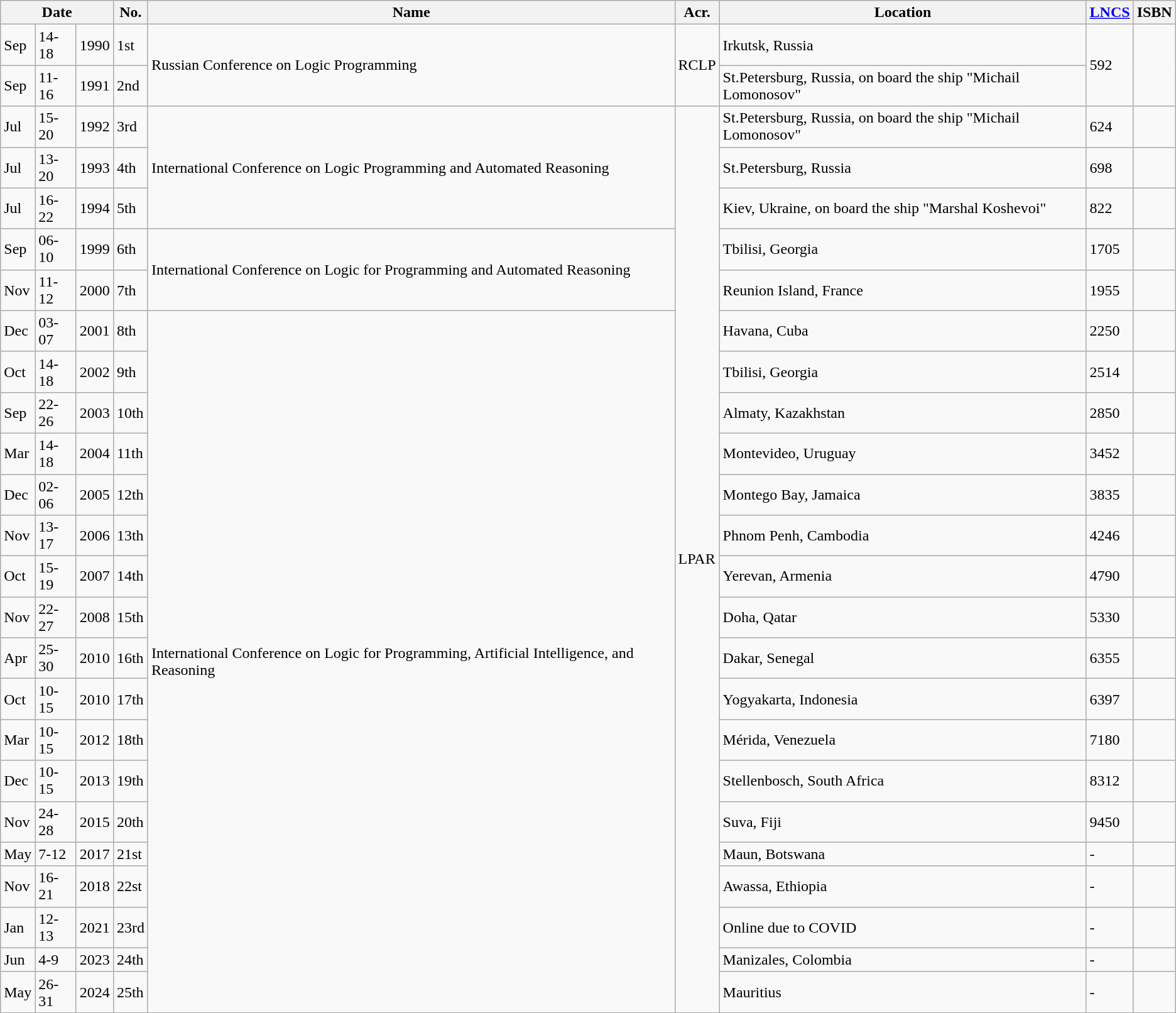<table class=wikitable>
<tr>
<th colspan=3>Date</th>
<th>No.</th>
<th>Name</th>
<th>Acr.</th>
<th>Location</th>
<th><a href='#'>LNCS</a></th>
<th>ISBN</th>
</tr>
<tr>
<td>Sep</td>
<td>14-18</td>
<td>1990</td>
<td>1st</td>
<td rowspan=02>Russian Conference on Logic Programming</td>
<td rowspan=2>RCLP</td>
<td>Irkutsk, Russia</td>
<td rowspan=2>592</td>
<td rowspan=2></td>
</tr>
<tr>
<td>Sep</td>
<td>11-16</td>
<td>1991</td>
<td>2nd</td>
<td>St.Petersburg, Russia, on board the ship "Michail Lomonosov"</td>
</tr>
<tr>
<td>Jul</td>
<td>15-20</td>
<td>1992</td>
<td>3rd</td>
<td rowspan=03>International Conference on Logic Programming and Automated Reasoning</td>
<td rowspan="23">LPAR</td>
<td>St.Petersburg, Russia, on board the ship "Michail Lomonosov"</td>
<td>624</td>
<td></td>
</tr>
<tr>
<td>Jul</td>
<td>13-20</td>
<td>1993</td>
<td>4th</td>
<td>St.Petersburg, Russia</td>
<td>698</td>
<td></td>
</tr>
<tr>
<td>Jul</td>
<td>16-22</td>
<td>1994</td>
<td>5th</td>
<td>Kiev, Ukraine, on board the ship "Marshal Koshevoi"</td>
<td>822</td>
<td></td>
</tr>
<tr>
<td>Sep</td>
<td>06-10</td>
<td>1999</td>
<td>6th</td>
<td rowspan=02>International Conference on Logic for Programming and Automated Reasoning</td>
<td>Tbilisi, Georgia</td>
<td>1705</td>
<td></td>
</tr>
<tr>
<td>Nov</td>
<td>11-12</td>
<td>2000</td>
<td>7th</td>
<td>Reunion Island, France</td>
<td>1955</td>
<td></td>
</tr>
<tr>
<td>Dec</td>
<td>03-07</td>
<td>2001</td>
<td>8th</td>
<td rowspan="18">International Conference on Logic for Programming, Artificial Intelligence, and Reasoning</td>
<td>Havana, Cuba</td>
<td>2250</td>
<td></td>
</tr>
<tr>
<td>Oct</td>
<td>14-18</td>
<td>2002</td>
<td>9th</td>
<td>Tbilisi, Georgia</td>
<td>2514</td>
<td></td>
</tr>
<tr>
<td>Sep</td>
<td>22-26</td>
<td>2003</td>
<td>10th</td>
<td>Almaty, Kazakhstan</td>
<td>2850</td>
<td></td>
</tr>
<tr>
<td>Mar</td>
<td>14-18</td>
<td>2004</td>
<td>11th</td>
<td>Montevideo, Uruguay</td>
<td>3452</td>
<td></td>
</tr>
<tr>
<td>Dec</td>
<td>02-06</td>
<td>2005</td>
<td>12th</td>
<td>Montego Bay, Jamaica</td>
<td>3835</td>
<td></td>
</tr>
<tr>
<td>Nov</td>
<td>13-17</td>
<td>2006</td>
<td>13th</td>
<td>Phnom Penh, Cambodia</td>
<td>4246</td>
<td></td>
</tr>
<tr>
<td>Oct</td>
<td>15-19</td>
<td>2007</td>
<td>14th</td>
<td>Yerevan, Armenia</td>
<td>4790</td>
<td></td>
</tr>
<tr>
<td>Nov</td>
<td>22-27</td>
<td>2008</td>
<td>15th</td>
<td>Doha, Qatar</td>
<td>5330</td>
<td></td>
</tr>
<tr>
<td>Apr</td>
<td>25-30</td>
<td>2010</td>
<td>16th</td>
<td>Dakar, Senegal</td>
<td>6355</td>
<td></td>
</tr>
<tr>
<td>Oct</td>
<td>10-15</td>
<td>2010</td>
<td>17th</td>
<td>Yogyakarta, Indonesia</td>
<td>6397</td>
<td></td>
</tr>
<tr>
<td>Mar</td>
<td>10-15</td>
<td>2012</td>
<td>18th</td>
<td>Mérida, Venezuela</td>
<td>7180</td>
<td></td>
</tr>
<tr>
<td>Dec</td>
<td>10-15</td>
<td>2013</td>
<td>19th</td>
<td>Stellenbosch, South Africa</td>
<td>8312</td>
<td></td>
</tr>
<tr>
<td>Nov</td>
<td>24-28</td>
<td>2015</td>
<td>20th</td>
<td>Suva, Fiji</td>
<td>9450</td>
<td></td>
</tr>
<tr>
<td>May</td>
<td>7-12</td>
<td>2017</td>
<td>21st</td>
<td>Maun, Botswana</td>
<td>-</td>
<td> </td>
</tr>
<tr>
<td>Nov</td>
<td>16-21</td>
<td>2018</td>
<td>22st</td>
<td>Awassa, Ethiopia</td>
<td>-</td>
<td> </td>
</tr>
<tr>
<td>Jan</td>
<td>12-13</td>
<td>2021</td>
<td>23rd</td>
<td>Online due to COVID</td>
<td>-</td>
<td> </td>
</tr>
<tr>
<td>Jun</td>
<td>4-9</td>
<td>2023</td>
<td>24th</td>
<td>Manizales, Colombia</td>
<td>-</td>
<td> </td>
</tr>
<tr>
<td>May</td>
<td>26-31</td>
<td>2024</td>
<td>25th</td>
<td>Mauritius</td>
<td>-</td>
<td> </td>
</tr>
</table>
